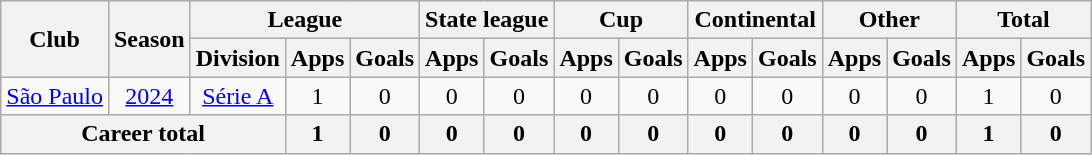<table class="wikitable" style="text-align: center">
<tr>
<th rowspan="2">Club</th>
<th rowspan="2">Season</th>
<th colspan="3">League</th>
<th colspan="2">State league</th>
<th colspan="2">Cup</th>
<th colspan="2">Continental</th>
<th colspan="2">Other</th>
<th colspan="2">Total</th>
</tr>
<tr>
<th>Division</th>
<th>Apps</th>
<th>Goals</th>
<th>Apps</th>
<th>Goals</th>
<th>Apps</th>
<th>Goals</th>
<th>Apps</th>
<th>Goals</th>
<th>Apps</th>
<th>Goals</th>
<th>Apps</th>
<th>Goals</th>
</tr>
<tr>
<td><a href='#'>São Paulo</a></td>
<td><a href='#'>2024</a></td>
<td><a href='#'>Série A</a></td>
<td>1</td>
<td>0</td>
<td>0</td>
<td>0</td>
<td>0</td>
<td>0</td>
<td>0</td>
<td>0</td>
<td>0</td>
<td>0</td>
<td>1</td>
<td>0</td>
</tr>
<tr>
<th colspan="3"><strong>Career total</strong></th>
<th>1</th>
<th>0</th>
<th>0</th>
<th>0</th>
<th>0</th>
<th>0</th>
<th>0</th>
<th>0</th>
<th>0</th>
<th>0</th>
<th>1</th>
<th>0</th>
</tr>
</table>
